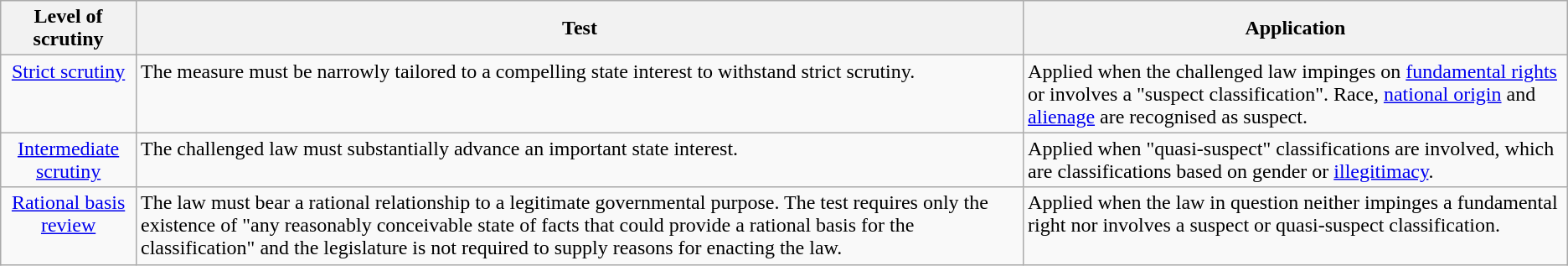<table class=wikitable>
<tr>
<th>Level of scrutiny</th>
<th>Test</th>
<th>Application</th>
</tr>
<tr valign=top>
<td align=center><a href='#'>Strict scrutiny</a></td>
<td>The measure must be narrowly tailored to a compelling state interest to withstand strict scrutiny.</td>
<td>Applied when the challenged law impinges on <a href='#'>fundamental rights</a> or involves a "suspect classification". Race, <a href='#'>national origin</a> and <a href='#'>alienage</a> are recognised as suspect.</td>
</tr>
<tr valign=top>
<td align=center><a href='#'>Intermediate scrutiny</a></td>
<td>The challenged law must substantially advance an important state interest.</td>
<td>Applied when "quasi-suspect" classifications are involved, which are classifications based on gender or <a href='#'>illegitimacy</a>.</td>
</tr>
<tr valign=top>
<td align=center><a href='#'>Rational basis review</a></td>
<td>The law must bear a rational relationship to a legitimate governmental purpose. The test requires only the existence of "any reasonably conceivable state of facts that could provide a rational basis for the classification" and the legislature is not required to supply reasons for enacting the law.</td>
<td>Applied when the law in question neither impinges a fundamental right nor involves a suspect or quasi-suspect classification.</td>
</tr>
</table>
